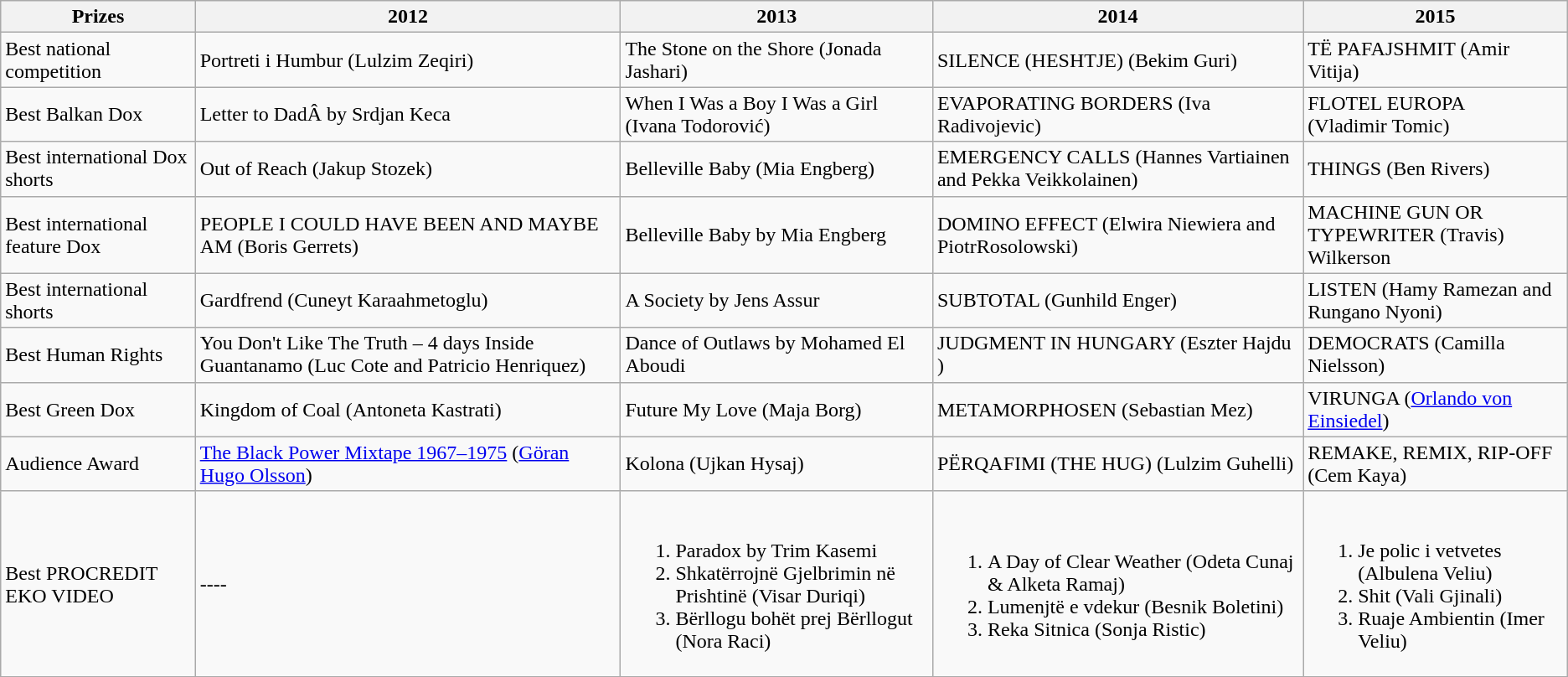<table class="wikitable">
<tr>
<th>Prizes</th>
<th>2012</th>
<th>2013</th>
<th>2014</th>
<th>2015</th>
</tr>
<tr>
<td>Best national competition</td>
<td>Portreti i Humbur (Lulzim Zeqiri)</td>
<td>The Stone on the Shore (Jonada Jashari)</td>
<td>SILENCE (HESHTJE) (Bekim Guri)</td>
<td>TË PAFAJSHMIT (Amir Vitija)</td>
</tr>
<tr>
<td>Best Balkan Dox</td>
<td>Letter to DadÂ by Srdjan Keca</td>
<td>When I Was a Boy I Was a Girl (Ivana Todorović)</td>
<td>EVAPORATING BORDERS (Iva Radivojevic)</td>
<td>FLOTEL EUROPA<br>(Vladimir Tomic)</td>
</tr>
<tr>
<td>Best international Dox shorts</td>
<td>Out of Reach (Jakup Stozek)</td>
<td>Belleville Baby (Mia Engberg)</td>
<td>EMERGENCY CALLS (Hannes Vartiainen and Pekka Veikkolainen)</td>
<td>THINGS (Ben Rivers)</td>
</tr>
<tr>
<td>Best international  feature Dox</td>
<td>PEOPLE I COULD HAVE BEEN AND MAYBE AM (Boris Gerrets)</td>
<td>Belleville Baby by Mia Engberg</td>
<td>DOMINO EFFECT  (Elwira Niewiera and PiotrRosolowski)</td>
<td>MACHINE GUN OR TYPEWRITER (Travis)<br>Wilkerson</td>
</tr>
<tr>
<td>Best international shorts</td>
<td>Gardfrend (Cuneyt Karaahmetoglu)</td>
<td>A Society by Jens Assur</td>
<td>SUBTOTAL (Gunhild Enger)</td>
<td>LISTEN (Hamy Ramezan and Rungano Nyoni)</td>
</tr>
<tr>
<td>Best Human Rights</td>
<td>You Don't Like The Truth – 4 days Inside Guantanamo (Luc Cote and Patricio Henriquez)</td>
<td>Dance of Outlaws by Mohamed El Aboudi</td>
<td>JUDGMENT IN HUNGARY (Eszter Hajdu )</td>
<td>DEMOCRATS  (Camilla Nielsson)</td>
</tr>
<tr>
<td>Best Green Dox</td>
<td>Kingdom of Coal (Antoneta Kastrati)</td>
<td>Future My Love (Maja Borg)</td>
<td>METAMORPHOSEN (Sebastian Mez)</td>
<td>VIRUNGA (<a href='#'>Orlando von Einsiedel</a>)</td>
</tr>
<tr>
<td>Audience Award</td>
<td><a href='#'>The Black Power Mixtape 1967–1975</a> (<a href='#'>Göran Hugo Olsson</a>)</td>
<td>Kolona (Ujkan Hysaj)</td>
<td>PËRQAFIMI (THE HUG) (Lulzim Guhelli)</td>
<td>REMAKE, REMIX, RIP-OFF (Cem Kaya)</td>
</tr>
<tr>
<td>Best PROCREDIT EKO VIDEO</td>
<td>----</td>
<td><br><ol><li>Paradox by Trim Kasemi</li><li>Shkatërrojnë Gjelbrimin në Prishtinë (Visar Duriqi)</li><li>Bërllogu bohët prej Bërllogut (Nora Raci)</li></ol></td>
<td><br><ol><li>A Day of Clear Weather (Odeta Cunaj & Alketa Ramaj)</li><li>Lumenjtë e vdekur (Besnik Boletini)</li><li>Reka Sitnica (Sonja Ristic)</li></ol></td>
<td><br><ol><li>Je polic i vetvetes (Albulena Veliu)</li><li>Shit (Vali Gjinali)</li><li>Ruaje Ambientin (Imer Veliu)</li></ol></td>
</tr>
<tr>
</tr>
</table>
